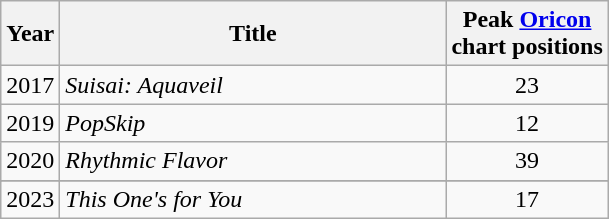<table class="wikitable" border="1">
<tr>
<th rowspan="1">Year</th>
<th rowspan="1" width="250">Title</th>
<th colspan="1">Peak <a href='#'>Oricon</a><br> chart positions<br></th>
</tr>
<tr>
<td>2017</td>
<td><em>Suisai: Aquaveil</em></td>
<td align="center">23</td>
</tr>
<tr>
<td>2019</td>
<td><em>PopSkip</em></td>
<td align="center">12</td>
</tr>
<tr>
<td>2020</td>
<td><em>Rhythmic Flavor</em></td>
<td align="center">39</td>
</tr>
<tr>
</tr>
<tr>
<td>2023</td>
<td><em>This One's for You</em></td>
<td align="center">17</td>
</tr>
</table>
